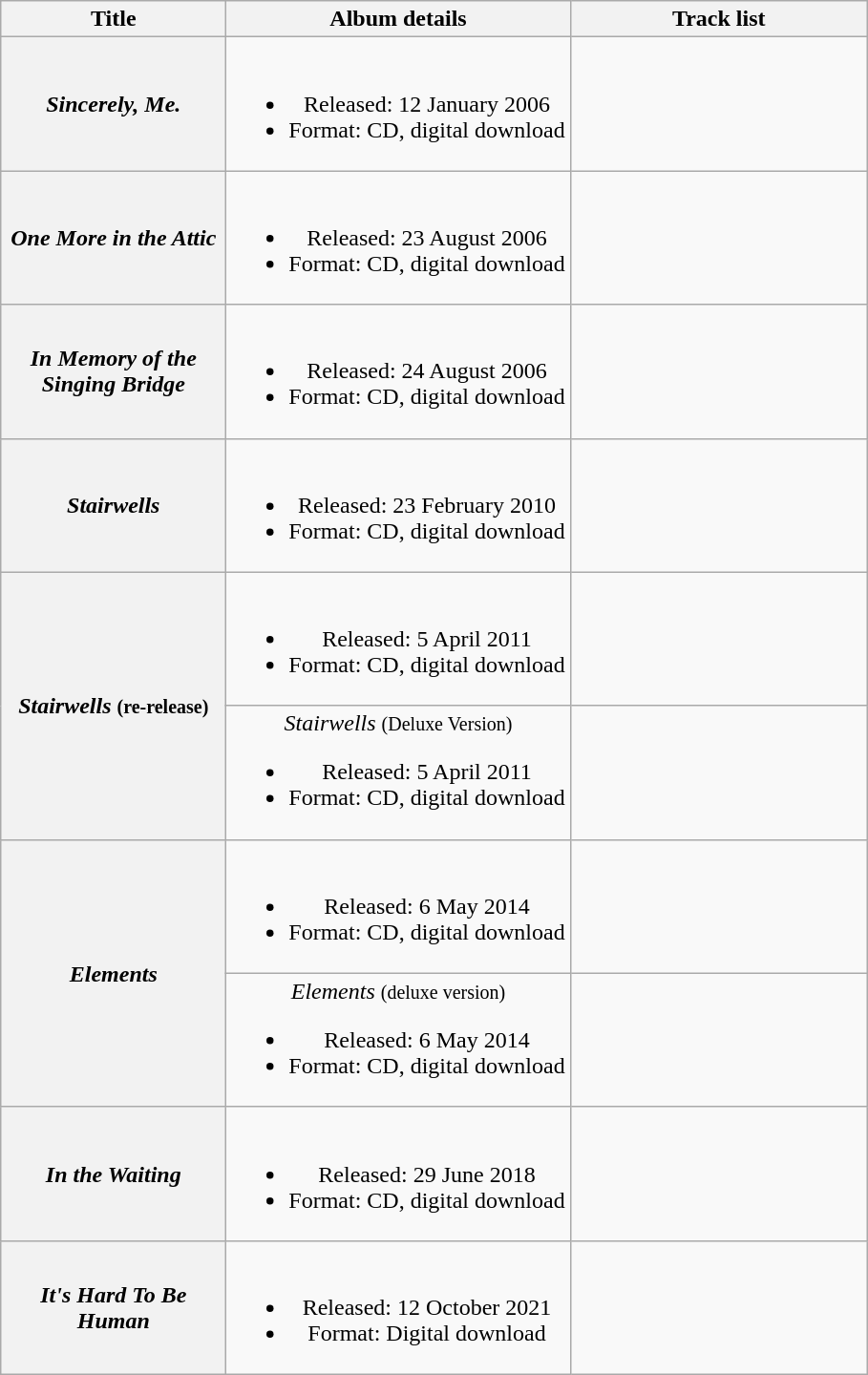<table class="wikitable plainrowheaders" style="text-align:center;">
<tr>
<th rowspan="1" style="width:150px;">Title</th>
<th rowspan="1">Album details</th>
<th rowspan="1" style="width:200px;">Track list</th>
</tr>
<tr>
<th scope="row"><strong><em>Sincerely, Me.</em></strong></th>
<td><br><ul><li>Released: 12 January 2006</li><li>Format: CD, digital download</li></ul></td>
<td style="font-size: 85%;"></td>
</tr>
<tr>
<th scope="row"><strong><em>One More in the Attic</em></strong></th>
<td><br><ul><li>Released: 23 August 2006</li><li>Format: CD, digital download</li></ul></td>
<td style="font-size: 85%;"></td>
</tr>
<tr>
<th scope="row"><strong><em>In Memory of the Singing Bridge</em></strong></th>
<td><br><ul><li>Released: 24 August 2006</li><li>Format: CD, digital download</li></ul></td>
<td style="font-size: 85%;"></td>
</tr>
<tr>
<th scope="row"><strong><em>Stairwells</em></strong></th>
<td><br><ul><li>Released: 23 February 2010</li><li>Format: CD, digital download</li></ul></td>
<td style="font-size: 85%;"></td>
</tr>
<tr>
<th scope="row" rowspan="2"><strong><em>Stairwells</em></strong> <small>(re-release)</small></th>
<td><br><ul><li>Released: 5 April 2011</li><li>Format: CD, digital download</li></ul></td>
<td style="font-size: 85%;"></td>
</tr>
<tr>
<td><em>Stairwells</em> <small>(Deluxe Version)</small><br><ul><li>Released: 5 April 2011</li><li>Format: CD, digital download</li></ul></td>
<td style="font-size: 85%;"></td>
</tr>
<tr>
<th scope="row" rowspan="2"><strong><em>Elements</em></strong></th>
<td><br><ul><li>Released: 6 May 2014</li><li>Format: CD, digital download</li></ul></td>
<td style="font-size: 85%;"></td>
</tr>
<tr>
<td><em>Elements</em> <small>(deluxe version)</small><br><ul><li>Released: 6 May 2014</li><li>Format: CD, digital download</li></ul></td>
<td style="font-size: 85%;"></td>
</tr>
<tr>
<th scope="row"><strong><em>In the Waiting</em></strong></th>
<td><br><ul><li>Released: 29 June 2018</li><li>Format: CD, digital download</li></ul></td>
<td style="font-size: 85%;"></td>
</tr>
<tr>
<th scope="row" rowspan="2"><strong><em>It's Hard To Be Human</em></strong></th>
<td><br><ul><li>Released: 12 October 2021</li><li>Format: Digital download</li></ul></td>
<td style="font-size: 85%;"></td>
</tr>
</table>
